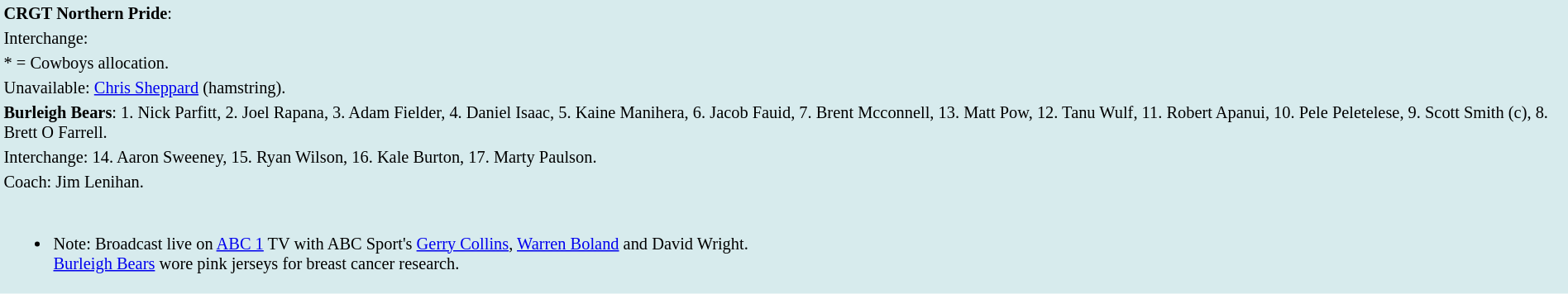<table style="background:#d7ebed; font-size:85%; width:100%;">
<tr>
<td><strong>CRGT Northern Pride</strong>:             </td>
</tr>
<tr>
<td>Interchange:    </td>
</tr>
<tr>
<td>* = Cowboys allocation.</td>
</tr>
<tr>
<td>Unavailable: <a href='#'>Chris Sheppard</a> (hamstring).</td>
</tr>
<tr>
<td><strong>Burleigh Bears</strong>: 1. Nick Parfitt, 2. Joel Rapana, 3. Adam Fielder, 4. Daniel Isaac, 5. Kaine Manihera, 6. Jacob Fauid, 7. Brent Mcconnell, 13. Matt Pow, 12. Tanu Wulf, 11. Robert Apanui, 10. Pele Peletelese, 9. Scott Smith (c), 8. Brett O Farrell.</td>
</tr>
<tr>
<td>Interchange: 14. Aaron Sweeney, 15. Ryan Wilson, 16. Kale Burton, 17. Marty Paulson.</td>
</tr>
<tr>
<td>Coach: Jim Lenihan.</td>
</tr>
<tr>
<td><br><ul><li>Note: Broadcast live on <a href='#'>ABC 1</a> TV with ABC Sport's <a href='#'>Gerry Collins</a>, <a href='#'>Warren Boland</a> and David Wright.<br> <a href='#'>Burleigh Bears</a> wore pink jerseys for breast cancer research.</li></ul></td>
</tr>
</table>
